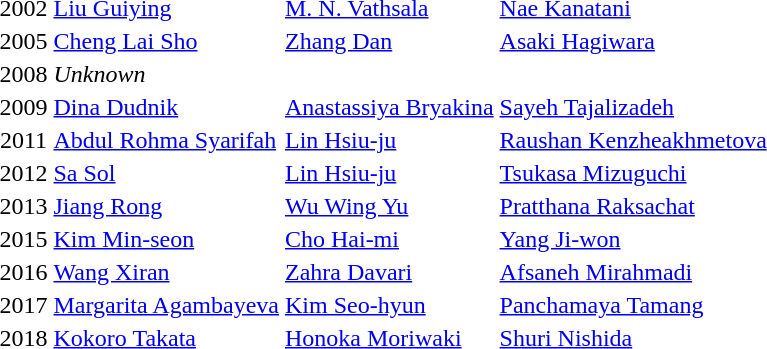<table>
<tr>
<td align="center">2002</td>
<td> <a href='#'>Liu Guiying</a></td>
<td> <a href='#'>M. N. Vathsala</a></td>
<td> <a href='#'>Nae Kanatani</a></td>
</tr>
<tr>
<td align="center">2005</td>
<td> <a href='#'>Cheng Lai Sho</a></td>
<td> <a href='#'>Zhang Dan</a></td>
<td> <a href='#'>Asaki Hagiwara</a></td>
</tr>
<tr>
<td align="center">2008</td>
<td colspan=3><em>Unknown</em></td>
</tr>
<tr>
<td align="center">2009</td>
<td> <a href='#'>Dina Dudnik</a></td>
<td> <a href='#'>Anastassiya Bryakina</a></td>
<td> <a href='#'>Sayeh Tajalizadeh</a></td>
</tr>
<tr>
<td align="center">2011</td>
<td> <a href='#'>Abdul Rohma Syarifah</a></td>
<td> <a href='#'>Lin Hsiu-ju</a></td>
<td> <a href='#'>Raushan Kenzheakhmetova</a></td>
</tr>
<tr>
<td align="center">2012</td>
<td> <a href='#'>Sa Sol</a></td>
<td> <a href='#'>Lin Hsiu-ju</a></td>
<td> <a href='#'>Tsukasa Mizuguchi</a></td>
</tr>
<tr>
<td align="center">2013</td>
<td> <a href='#'>Jiang Rong</a></td>
<td> <a href='#'>Wu Wing Yu</a></td>
<td> <a href='#'>Pratthana Raksachat</a></td>
</tr>
<tr>
<td align="center">2015</td>
<td> <a href='#'>Kim Min-seon</a></td>
<td> <a href='#'>Cho Hai-mi</a></td>
<td> <a href='#'>Yang Ji-won</a></td>
</tr>
<tr>
<td align="center">2016</td>
<td> <a href='#'>Wang Xiran</a></td>
<td> <a href='#'>Zahra Davari</a></td>
<td> <a href='#'>Afsaneh Mirahmadi</a></td>
</tr>
<tr>
<td align="center">2017</td>
<td> <a href='#'>Margarita Agambayeva</a></td>
<td> <a href='#'>Kim Seo-hyun</a></td>
<td> <a href='#'>Panchamaya Tamang</a></td>
</tr>
<tr>
<td align="center">2018</td>
<td> <a href='#'>Kokoro Takata</a></td>
<td> <a href='#'>Honoka Moriwaki</a></td>
<td> <a href='#'>Shuri Nishida</a></td>
</tr>
</table>
